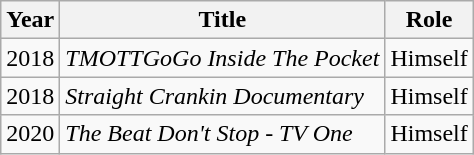<table class="wikitable sortable">
<tr>
<th>Year</th>
<th>Title</th>
<th>Role</th>
</tr>
<tr>
<td>2018</td>
<td><em>TMOTTGoGo Inside The Pocket</em></td>
<td>Himself</td>
</tr>
<tr>
<td>2018</td>
<td><em>Straight Crankin Documentary</em></td>
<td>Himself</td>
</tr>
<tr>
<td>2020</td>
<td><em>The Beat Don't Stop - TV One</em></td>
<td>Himself</td>
</tr>
</table>
